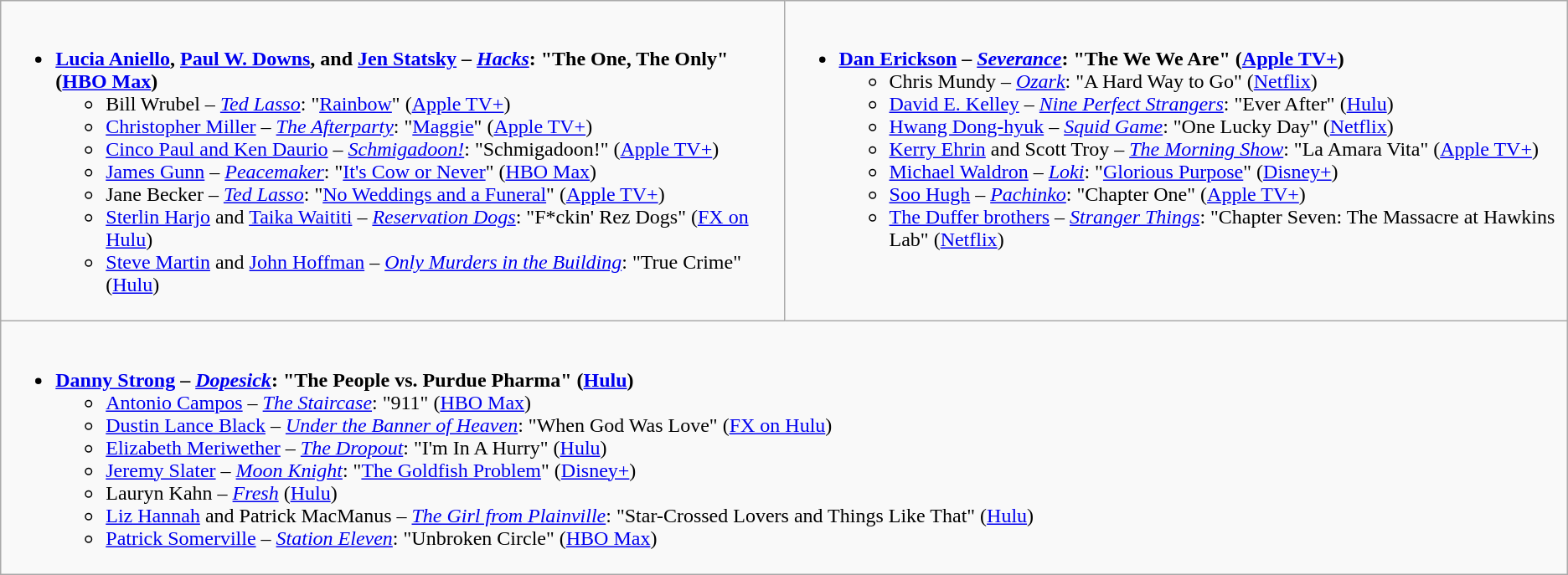<table class="wikitable">
<tr>
<td valign="top" width="50%"><br><ul><li><strong><a href='#'>Lucia Aniello</a>, <a href='#'>Paul W. Downs</a>, and <a href='#'>Jen Statsky</a> – <em><a href='#'>Hacks</a></em>: "The One, The Only" (<a href='#'>HBO Max</a>)</strong><ul><li>Bill Wrubel – <em><a href='#'>Ted Lasso</a></em>: "<a href='#'>Rainbow</a>" (<a href='#'>Apple TV+</a>)</li><li><a href='#'>Christopher Miller</a> – <em><a href='#'>The Afterparty</a></em>: "<a href='#'>Maggie</a>" (<a href='#'>Apple TV+</a>)</li><li><a href='#'>Cinco Paul and Ken Daurio</a> – <em><a href='#'>Schmigadoon!</a></em>: "Schmigadoon!" (<a href='#'>Apple TV+</a>)</li><li><a href='#'>James Gunn</a> – <em><a href='#'>Peacemaker</a></em>: "<a href='#'>It's Cow or Never</a>" (<a href='#'>HBO Max</a>)</li><li>Jane Becker – <em><a href='#'>Ted Lasso</a></em>: "<a href='#'>No Weddings and a Funeral</a>" (<a href='#'>Apple TV+</a>)</li><li><a href='#'>Sterlin Harjo</a> and <a href='#'>Taika Waititi</a> – <em><a href='#'>Reservation Dogs</a></em>: "F*ckin' Rez Dogs" (<a href='#'>FX on Hulu</a>)</li><li><a href='#'>Steve Martin</a> and <a href='#'>John Hoffman</a> – <em><a href='#'>Only Murders in the Building</a></em>: "True Crime" (<a href='#'>Hulu</a>)</li></ul></li></ul></td>
<td valign="top" width="50%"><br><ul><li><strong><a href='#'>Dan Erickson</a> – <em><a href='#'>Severance</a></em>: "The We We Are" (<a href='#'>Apple TV+</a>)</strong><ul><li>Chris Mundy – <em><a href='#'>Ozark</a></em>: "A Hard Way to Go" (<a href='#'>Netflix</a>)</li><li><a href='#'>David E. Kelley</a> – <em><a href='#'>Nine Perfect Strangers</a></em>: "Ever After" (<a href='#'>Hulu</a>)</li><li><a href='#'>Hwang Dong-hyuk</a> – <em><a href='#'>Squid Game</a></em>: "One Lucky Day" (<a href='#'>Netflix</a>)</li><li><a href='#'>Kerry Ehrin</a> and Scott Troy – <em><a href='#'>The Morning Show</a></em>: "La Amara Vita" (<a href='#'>Apple TV+</a>)</li><li><a href='#'>Michael Waldron</a> – <em><a href='#'>Loki</a></em>: "<a href='#'>Glorious Purpose</a>" (<a href='#'>Disney+</a>)</li><li><a href='#'>Soo Hugh</a> – <em><a href='#'>Pachinko</a></em>: "Chapter One" (<a href='#'>Apple TV+</a>)</li><li><a href='#'>The Duffer brothers</a> – <em><a href='#'>Stranger Things</a></em>: "Chapter Seven: The Massacre at Hawkins Lab" (<a href='#'>Netflix</a>)</li></ul></li></ul></td>
</tr>
<tr>
<td colspan="2" valign="top" width="50%"><br><ul><li><strong><a href='#'>Danny Strong</a> – <em><a href='#'>Dopesick</a></em>: "The People vs. Purdue Pharma" (<a href='#'>Hulu</a>)</strong><ul><li><a href='#'>Antonio Campos</a> – <em><a href='#'>The Staircase</a></em>: "911" (<a href='#'>HBO Max</a>)</li><li><a href='#'>Dustin Lance Black</a> – <em><a href='#'>Under the Banner of Heaven</a></em>: "When God Was Love" (<a href='#'>FX on Hulu</a>)</li><li><a href='#'>Elizabeth Meriwether</a> – <em><a href='#'>The Dropout</a></em>: "I'm In A Hurry" (<a href='#'>Hulu</a>)</li><li><a href='#'>Jeremy Slater</a> – <em><a href='#'>Moon Knight</a></em>: "<a href='#'>The Goldfish Problem</a>" (<a href='#'>Disney+</a>)</li><li>Lauryn Kahn – <em><a href='#'>Fresh</a></em> (<a href='#'>Hulu</a>)</li><li><a href='#'>Liz Hannah</a> and Patrick MacManus – <em><a href='#'>The Girl from Plainville</a></em>: "Star-Crossed Lovers and Things Like That" (<a href='#'>Hulu</a>)</li><li><a href='#'>Patrick Somerville</a> – <em><a href='#'>Station Eleven</a></em>: "Unbroken Circle" (<a href='#'>HBO Max</a>)</li></ul></li></ul></td>
</tr>
</table>
